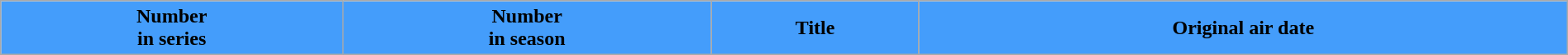<table class="wikitable plainrowheaders" style="width:100%; margin:auto;">
<tr>
<th scope="col" style="background-color: #449DFB; color: #fffff;">Number<br>in series</th>
<th scope="col" style="background-color: #449DFB; color: #fffff;">Number<br>in season</th>
<th scope="col" style="background-color: #449DFB; color: #fffff;">Title</th>
<th scope="col" style="background-color: #449DFB; color: #fffff;">Original air date<br>





</th>
</tr>
</table>
